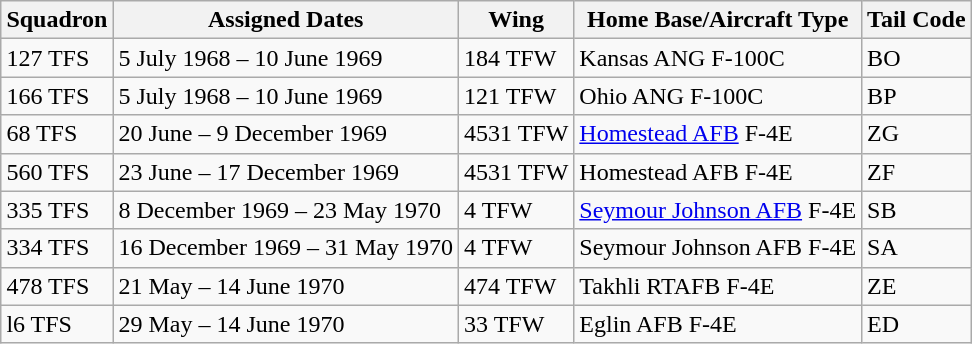<table class="wikitable" style="margin:auto">
<tr>
<th>Squadron</th>
<th>Assigned Dates</th>
<th>Wing</th>
<th>Home Base/Aircraft Type</th>
<th>Tail Code</th>
</tr>
<tr>
<td>127 TFS</td>
<td>5 July 1968 – 10 June 1969</td>
<td>184 TFW</td>
<td>Kansas ANG F-100C</td>
<td>BO</td>
</tr>
<tr>
<td>166 TFS</td>
<td>5 July 1968 – 10 June 1969</td>
<td>121 TFW</td>
<td>Ohio ANG F-100C</td>
<td>BP</td>
</tr>
<tr>
<td>68 TFS</td>
<td>20 June – 9 December 1969</td>
<td>4531 TFW</td>
<td><a href='#'>Homestead AFB</a> F-4E</td>
<td>ZG</td>
</tr>
<tr>
<td>560 TFS</td>
<td>23 June – 17 December 1969</td>
<td>4531 TFW</td>
<td>Homestead AFB F-4E</td>
<td>ZF</td>
</tr>
<tr>
<td>335 TFS</td>
<td>8 December 1969 – 23 May 1970</td>
<td>4 TFW</td>
<td><a href='#'>Seymour Johnson AFB</a> F-4E</td>
<td>SB</td>
</tr>
<tr>
<td>334 TFS</td>
<td>16 December 1969 – 31 May 1970</td>
<td>4 TFW</td>
<td>Seymour Johnson AFB F-4E</td>
<td>SA</td>
</tr>
<tr>
<td>478 TFS</td>
<td>21 May – 14 June 1970</td>
<td>474 TFW</td>
<td>Takhli RTAFB F-4E</td>
<td>ZE</td>
</tr>
<tr>
<td>l6 TFS</td>
<td>29 May – 14 June 1970</td>
<td>33 TFW</td>
<td>Eglin AFB F-4E</td>
<td>ED</td>
</tr>
</table>
